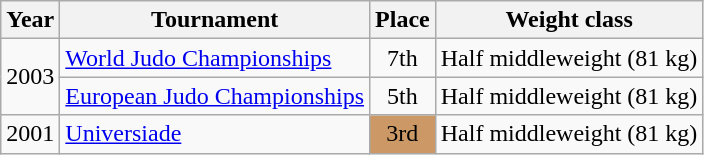<table class=wikitable>
<tr>
<th>Year</th>
<th>Tournament</th>
<th>Place</th>
<th>Weight class</th>
</tr>
<tr>
<td rowspan=2>2003</td>
<td><a href='#'>World Judo Championships</a></td>
<td align="center">7th</td>
<td>Half middleweight (81 kg)</td>
</tr>
<tr>
<td><a href='#'>European Judo Championships</a></td>
<td align="center">5th</td>
<td>Half middleweight (81 kg)</td>
</tr>
<tr>
<td>2001</td>
<td><a href='#'>Universiade</a></td>
<td bgcolor="cc9966" align="center">3rd</td>
<td>Half middleweight (81 kg)</td>
</tr>
</table>
